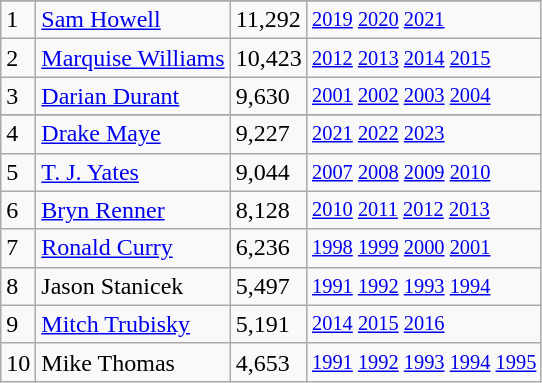<table class="wikitable">
<tr>
</tr>
<tr>
<td>1</td>
<td><a href='#'>Sam Howell</a></td>
<td><abbr>11,292</abbr></td>
<td style="font-size:85%;"><a href='#'>2019</a> <a href='#'>2020</a> <a href='#'>2021</a></td>
</tr>
<tr>
<td>2</td>
<td><a href='#'>Marquise Williams</a></td>
<td><abbr>10,423</abbr></td>
<td style="font-size:85%;"><a href='#'>2012</a> <a href='#'>2013</a> <a href='#'>2014</a> <a href='#'>2015</a></td>
</tr>
<tr>
<td>3</td>
<td><a href='#'>Darian Durant</a></td>
<td><abbr>9,630</abbr></td>
<td style="font-size:85%;"><a href='#'>2001</a> <a href='#'>2002</a> <a href='#'>2003</a> <a href='#'>2004</a></td>
</tr>
<tr>
</tr>
<tr>
<td>4</td>
<td><a href='#'>Drake Maye</a></td>
<td><abbr>9,227</abbr></td>
<td style="font-size:85%;"><a href='#'>2021</a> <a href='#'>2022</a> <a href='#'>2023</a></td>
</tr>
<tr>
<td>5</td>
<td><a href='#'>T. J. Yates</a></td>
<td><abbr>9,044</abbr></td>
<td style="font-size:85%;"><a href='#'>2007</a> <a href='#'>2008</a> <a href='#'>2009</a> <a href='#'>2010</a></td>
</tr>
<tr>
<td>6</td>
<td><a href='#'>Bryn Renner</a></td>
<td><abbr>8,128</abbr></td>
<td style="font-size:85%;"><a href='#'>2010</a> <a href='#'>2011</a> <a href='#'>2012</a> <a href='#'>2013</a></td>
</tr>
<tr>
<td>7</td>
<td><a href='#'>Ronald Curry</a></td>
<td><abbr>6,236</abbr></td>
<td style="font-size:85%;"><a href='#'>1998</a> <a href='#'>1999</a> <a href='#'>2000</a> <a href='#'>2001</a></td>
</tr>
<tr>
<td>8</td>
<td>Jason Stanicek</td>
<td><abbr>5,497</abbr></td>
<td style="font-size:85%;"><a href='#'>1991</a> <a href='#'>1992</a> <a href='#'>1993</a> <a href='#'>1994</a></td>
</tr>
<tr>
<td>9</td>
<td><a href='#'>Mitch Trubisky</a></td>
<td><abbr>5,191</abbr></td>
<td style="font-size:85%;"><a href='#'>2014</a> <a href='#'>2015</a> <a href='#'>2016</a></td>
</tr>
<tr>
<td>10</td>
<td>Mike Thomas</td>
<td><abbr>4,653</abbr></td>
<td style="font-size:85%;"><a href='#'>1991</a> <a href='#'>1992</a> <a href='#'>1993</a> <a href='#'>1994</a> <a href='#'>1995</a></td>
</tr>
</table>
